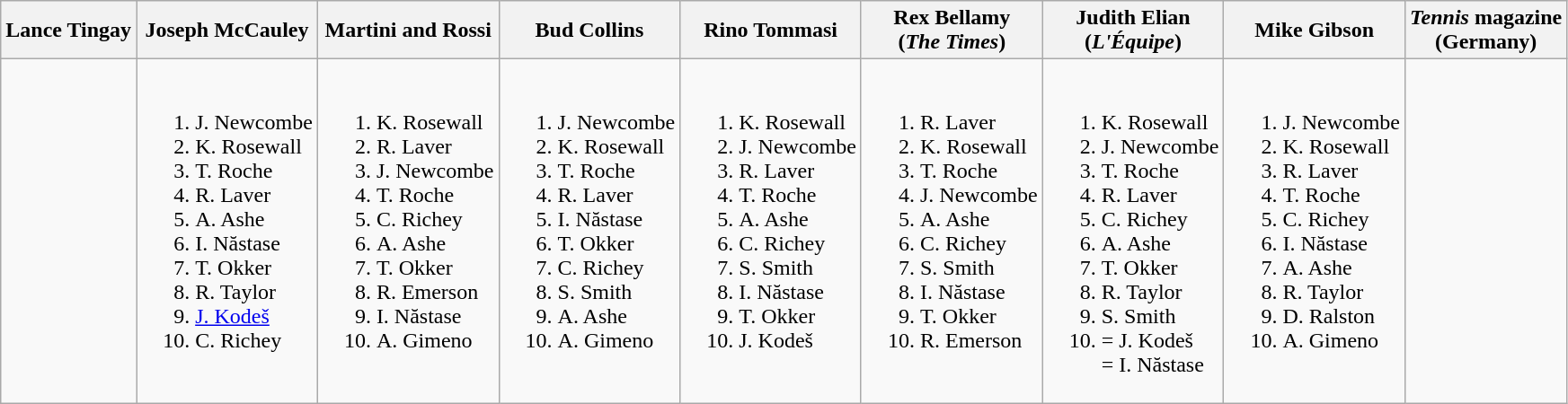<table class="wikitable">
<tr>
<th>Lance Tingay</th>
<th>Joseph McCauley<em></em></th>
<th>Martini and Rossi</th>
<th>Bud Collins</th>
<th>Rino Tommasi</th>
<th>Rex Bellamy<br>(<em>The Times</em>)</th>
<th>Judith Elian<em></em><br>(<em>L'Équipe</em>)</th>
<th>Mike Gibson<em></em></th>
<th><em>Tennis</em> magazine<em></em><br>(Germany)</th>
</tr>
<tr style="vertical-align: top;">
<td style="white-space: nowrap;"><br></td>
<td style="white-space: nowrap;"><br><ol><li> J. Newcombe</li><li> K. Rosewall</li><li> T. Roche</li><li> R. Laver</li><li> A. Ashe</li><li> I. Năstase</li><li> T. Okker</li><li> R. Taylor</li><li> <a href='#'>J. Kodeš</a></li><li> C. Richey</li></ol></td>
<td style="white-space: nowrap;"><br><ol><li> K. Rosewall</li><li> R. Laver</li><li> J. Newcombe</li><li> T. Roche</li><li> C. Richey</li><li> A. Ashe</li><li> T. Okker</li><li> R. Emerson</li><li> I. Năstase</li><li> A. Gimeno</li></ol></td>
<td style="white-space: nowrap;"><br><ol><li> J. Newcombe</li><li> K. Rosewall</li><li> T. Roche</li><li> R. Laver</li><li> I. Năstase</li><li> T. Okker</li><li> C. Richey</li><li> S. Smith</li><li> A. Ashe</li><li> A. Gimeno</li></ol></td>
<td style="white-space: nowrap;"><br><ol><li> K. Rosewall</li><li> J. Newcombe</li><li> R. Laver</li><li> T. Roche</li><li> A. Ashe</li><li> C. Richey</li><li> S. Smith</li><li> I. Năstase</li><li> T. Okker</li><li> J. Kodeš</li></ol></td>
<td style="white-space: nowrap;"><br><ol><li> R. Laver</li><li> K. Rosewall</li><li> T. Roche</li><li> J. Newcombe</li><li> A. Ashe</li><li> C. Richey</li><li> S. Smith</li><li> I. Năstase</li><li> T. Okker</li><li> R. Emerson</li></ol></td>
<td style="white-space: nowrap;"><br><ol><li> K. Rosewall</li><li> J. Newcombe</li><li> T. Roche</li><li> R. Laver</li><li> C. Richey</li><li> A. Ashe</li><li> T. Okker</li><li> R. Taylor</li><li> S. Smith</li><li>= J. Kodeš<br>= I. Năstase</li></ol></td>
<td style="white-space: nowrap;"><br><ol><li> J. Newcombe</li><li> K. Rosewall</li><li> R. Laver</li><li> T. Roche</li><li> C. Richey</li><li> I. Năstase</li><li> A. Ashe</li><li> R. Taylor</li><li> D. Ralston</li><li> A. Gimeno</li></ol></td>
<td style="white-space: nowrap;"><br></td>
</tr>
</table>
